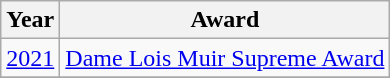<table class="wikitable collapsible">
<tr>
<th>Year</th>
<th>Award</th>
</tr>
<tr>
<td><a href='#'>2021</a></td>
<td><a href='#'>Dame Lois Muir Supreme Award</a></td>
</tr>
<tr>
</tr>
</table>
